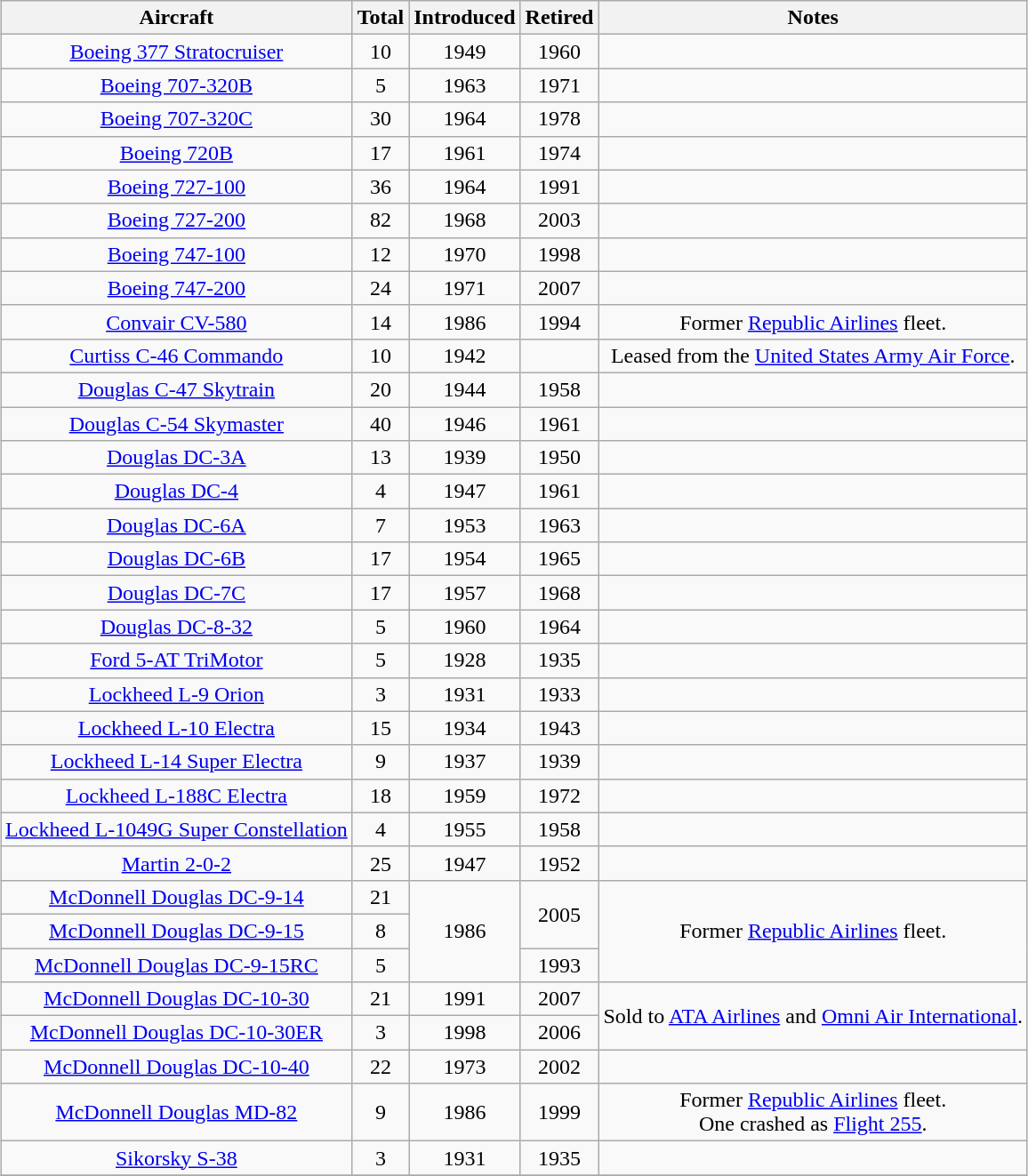<table class="wikitable sortable" style="margin:0.5em auto; text-align:center">
<tr>
<th>Aircraft</th>
<th>Total</th>
<th>Introduced</th>
<th>Retired</th>
<th>Notes</th>
</tr>
<tr>
<td><a href='#'>Boeing 377 Stratocruiser</a></td>
<td>10</td>
<td>1949</td>
<td>1960</td>
<td></td>
</tr>
<tr>
<td><a href='#'>Boeing 707-320B</a></td>
<td>5</td>
<td>1963</td>
<td>1971</td>
<td></td>
</tr>
<tr>
<td><a href='#'>Boeing 707-320C</a></td>
<td>30</td>
<td>1964</td>
<td>1978</td>
<td></td>
</tr>
<tr>
<td><a href='#'>Boeing 720B</a></td>
<td>17</td>
<td>1961</td>
<td>1974</td>
<td></td>
</tr>
<tr>
<td><a href='#'>Boeing 727-100</a></td>
<td>36</td>
<td>1964</td>
<td>1991</td>
<td></td>
</tr>
<tr>
<td><a href='#'>Boeing 727-200</a></td>
<td>82</td>
<td>1968</td>
<td>2003</td>
<td></td>
</tr>
<tr>
<td><a href='#'>Boeing 747-100</a></td>
<td>12</td>
<td>1970</td>
<td>1998</td>
<td></td>
</tr>
<tr>
<td><a href='#'>Boeing 747-200</a></td>
<td>24</td>
<td>1971</td>
<td>2007</td>
<td></td>
</tr>
<tr>
<td><a href='#'>Convair CV-580</a></td>
<td>14</td>
<td>1986</td>
<td>1994</td>
<td>Former <a href='#'>Republic Airlines</a> fleet.</td>
</tr>
<tr>
<td><a href='#'>Curtiss C-46 Commando</a></td>
<td>10</td>
<td>1942</td>
<td></td>
<td>Leased from the <a href='#'>United States Army Air Force</a>.</td>
</tr>
<tr>
<td><a href='#'>Douglas C-47 Skytrain</a></td>
<td>20</td>
<td>1944</td>
<td>1958</td>
<td></td>
</tr>
<tr>
<td><a href='#'>Douglas C-54 Skymaster</a></td>
<td>40</td>
<td>1946</td>
<td>1961</td>
<td></td>
</tr>
<tr>
<td><a href='#'>Douglas DC-3A</a></td>
<td>13</td>
<td>1939</td>
<td>1950</td>
<td></td>
</tr>
<tr>
<td><a href='#'>Douglas DC-4</a></td>
<td>4</td>
<td>1947</td>
<td>1961</td>
<td></td>
</tr>
<tr>
<td><a href='#'>Douglas DC-6A</a></td>
<td>7</td>
<td>1953</td>
<td>1963</td>
<td></td>
</tr>
<tr>
<td><a href='#'>Douglas DC-6B</a></td>
<td>17</td>
<td>1954</td>
<td>1965</td>
<td></td>
</tr>
<tr>
<td><a href='#'>Douglas DC-7C</a></td>
<td>17</td>
<td>1957</td>
<td>1968</td>
<td></td>
</tr>
<tr>
<td><a href='#'>Douglas DC-8-32</a></td>
<td>5</td>
<td>1960</td>
<td>1964</td>
<td></td>
</tr>
<tr>
<td><a href='#'>Ford 5-AT TriMotor</a></td>
<td>5</td>
<td>1928</td>
<td>1935</td>
<td></td>
</tr>
<tr>
<td><a href='#'>Lockheed L-9 Orion</a></td>
<td>3</td>
<td>1931</td>
<td>1933</td>
<td></td>
</tr>
<tr>
<td><a href='#'>Lockheed L-10 Electra</a></td>
<td>15</td>
<td>1934</td>
<td>1943</td>
<td></td>
</tr>
<tr>
<td><a href='#'>Lockheed L-14 Super Electra</a></td>
<td>9</td>
<td>1937</td>
<td>1939</td>
<td></td>
</tr>
<tr>
<td><a href='#'>Lockheed L-188C Electra</a></td>
<td>18</td>
<td>1959</td>
<td>1972</td>
<td></td>
</tr>
<tr>
<td><a href='#'>Lockheed L-1049G Super Constellation</a></td>
<td>4</td>
<td>1955</td>
<td>1958</td>
<td></td>
</tr>
<tr>
<td><a href='#'>Martin 2-0-2</a></td>
<td>25</td>
<td>1947</td>
<td>1952</td>
<td></td>
</tr>
<tr>
<td><a href='#'>McDonnell Douglas DC-9-14</a></td>
<td>21</td>
<td rowspan=3>1986</td>
<td rowspan=2>2005</td>
<td rowspan=3>Former <a href='#'>Republic Airlines</a> fleet.</td>
</tr>
<tr>
<td><a href='#'>McDonnell Douglas DC-9-15</a></td>
<td>8</td>
</tr>
<tr>
<td><a href='#'>McDonnell Douglas DC-9-15RC</a></td>
<td>5</td>
<td>1993</td>
</tr>
<tr>
<td><a href='#'>McDonnell Douglas DC-10-30</a></td>
<td>21</td>
<td>1991</td>
<td>2007</td>
<td rowspan=2>Sold to <a href='#'>ATA Airlines</a> and <a href='#'>Omni Air International</a>.</td>
</tr>
<tr>
<td><a href='#'>McDonnell Douglas DC-10-30ER</a></td>
<td>3</td>
<td>1998</td>
<td>2006</td>
</tr>
<tr>
<td><a href='#'>McDonnell Douglas DC-10-40</a></td>
<td>22</td>
<td>1973</td>
<td>2002</td>
<td></td>
</tr>
<tr>
<td><a href='#'>McDonnell Douglas MD-82</a></td>
<td>9</td>
<td>1986</td>
<td>1999</td>
<td>Former <a href='#'>Republic Airlines</a> fleet.<br> One crashed as <a href='#'>Flight 255</a>.</td>
</tr>
<tr>
<td><a href='#'>Sikorsky S-38</a></td>
<td>3</td>
<td>1931</td>
<td>1935</td>
<td></td>
</tr>
<tr>
</tr>
</table>
